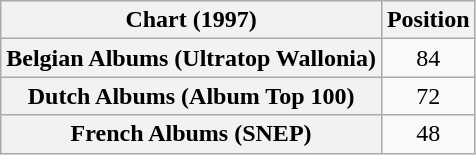<table class="wikitable sortable plainrowheaders" style="text-align:center">
<tr>
<th scope="col">Chart (1997)</th>
<th scope="col">Position</th>
</tr>
<tr>
<th scope="row">Belgian Albums (Ultratop Wallonia)</th>
<td>84</td>
</tr>
<tr>
<th scope="row">Dutch Albums (Album Top 100)</th>
<td>72</td>
</tr>
<tr>
<th scope="row">French Albums (SNEP)</th>
<td>48</td>
</tr>
</table>
